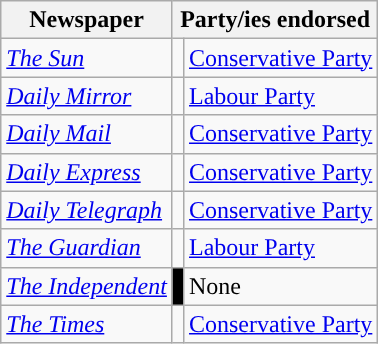<table class="wikitable">
<tr>
<th>Newspaper</th>
<th colspan=2>Party/ies endorsed</th>
</tr>
<tr>
<td><em><a href='#'>The Sun</a></em></td>
<td style="background-color: "></td>
<td><a href='#'>Conservative Party</a></td>
</tr>
<tr>
<td><em><a href='#'>Daily Mirror</a></em></td>
<td style="background-color: "></td>
<td><a href='#'>Labour Party</a></td>
</tr>
<tr>
<td><em><a href='#'>Daily Mail</a></em></td>
<td style="background-color: "></td>
<td><a href='#'>Conservative Party</a></td>
</tr>
<tr>
<td><em><a href='#'>Daily Express</a></em></td>
<td style="background-color: "></td>
<td><a href='#'>Conservative Party</a></td>
</tr>
<tr>
<td><em><a href='#'>Daily Telegraph</a></em></td>
<td style="background-color: "></td>
<td><a href='#'>Conservative Party</a></td>
</tr>
<tr>
<td><em><a href='#'>The Guardian</a></em></td>
<td style="background-color: "></td>
<td><a href='#'>Labour Party</a></td>
</tr>
<tr>
<td><em><a href='#'>The Independent</a></em></td>
<td style="background-color:black"></td>
<td>None</td>
</tr>
<tr>
<td><em><a href='#'>The Times</a></em></td>
<td style="background-color: "></td>
<td><a href='#'>Conservative Party</a></td>
</tr>
</table>
